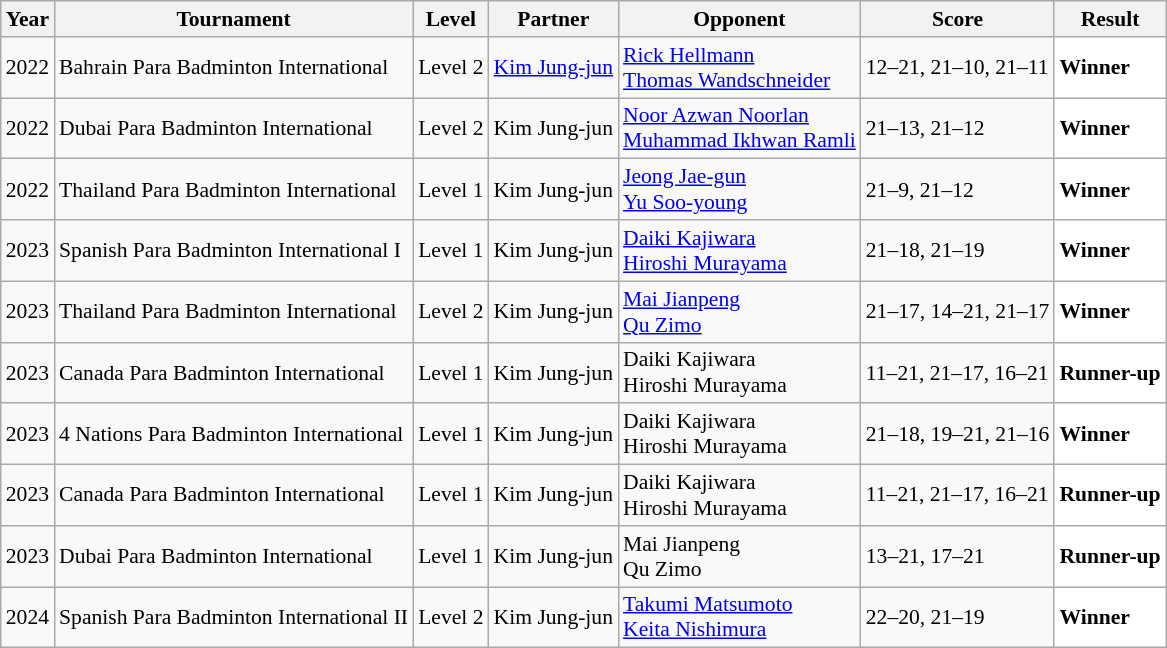<table class="sortable wikitable" style="font-size: 90%;">
<tr>
<th>Year</th>
<th>Tournament</th>
<th>Level</th>
<th>Partner</th>
<th>Opponent</th>
<th>Score</th>
<th>Result</th>
</tr>
<tr>
<td align="center">2022</td>
<td align="left">Bahrain Para Badminton International</td>
<td align="left">Level 2</td>
<td> <a href='#'>Kim Jung-jun</a></td>
<td align="left"> <a href='#'>Rick Hellmann</a><br> <a href='#'>Thomas Wandschneider</a></td>
<td align="left">12–21, 21–10, 21–11</td>
<td style="text-align:left; background:white"> <strong>Winner</strong></td>
</tr>
<tr>
<td align="center">2022</td>
<td align="left">Dubai Para Badminton International</td>
<td align="left">Level 2</td>
<td> Kim Jung-jun</td>
<td align="left"> <a href='#'>Noor Azwan Noorlan</a><br> <a href='#'>Muhammad Ikhwan Ramli</a></td>
<td align="left">21–13, 21–12</td>
<td style="text-align:left; background:white"> <strong>Winner</strong></td>
</tr>
<tr>
<td align="center">2022</td>
<td align="left">Thailand Para Badminton International</td>
<td align="left">Level 1</td>
<td> Kim Jung-jun</td>
<td align="left"> <a href='#'>Jeong Jae-gun</a><br> <a href='#'>Yu Soo-young</a></td>
<td align="left">21–9, 21–12</td>
<td style="text-align:left; background:white"> <strong>Winner</strong></td>
</tr>
<tr>
<td align="center">2023</td>
<td align="left">Spanish Para Badminton International I</td>
<td align="left">Level 1</td>
<td align="left"> Kim Jung-jun</td>
<td align="left"> <a href='#'>Daiki Kajiwara</a><br> <a href='#'>Hiroshi Murayama</a></td>
<td align="left">21–18, 21–19</td>
<td style="text-align:left; background:white"> <strong>Winner</strong></td>
</tr>
<tr>
<td align="center">2023</td>
<td align="left">Thailand Para Badminton International</td>
<td align="left">Level 2</td>
<td align="left"> Kim Jung-jun</td>
<td align="left"> <a href='#'>Mai Jianpeng</a><br> <a href='#'>Qu Zimo</a></td>
<td align="left">21–17, 14–21, 21–17</td>
<td style="text-align:left; background:white"> <strong>Winner</strong></td>
</tr>
<tr>
<td align="center">2023</td>
<td align="left">Canada Para Badminton International</td>
<td align="left">Level 1</td>
<td> Kim Jung-jun</td>
<td align="left"> Daiki Kajiwara<br> Hiroshi Murayama</td>
<td align="left">11–21, 21–17, 16–21</td>
<td style="text-align:left; background:white"> <strong>Runner-up</strong></td>
</tr>
<tr>
<td align="center">2023</td>
<td align="left">4 Nations Para Badminton International</td>
<td align="left">Level 1</td>
<td> Kim Jung-jun</td>
<td align="left"> Daiki Kajiwara<br> Hiroshi Murayama</td>
<td align="left">21–18, 19–21, 21–16</td>
<td style="text-align:left; background:white"> <strong>Winner</strong></td>
</tr>
<tr>
<td align="center">2023</td>
<td align="left">Canada Para Badminton International</td>
<td align="left">Level 1</td>
<td align="left"> Kim Jung-jun</td>
<td align="left"> Daiki Kajiwara<br> Hiroshi Murayama</td>
<td align="left">11–21, 21–17, 16–21</td>
<td style="text-align:left; background:white"> <strong>Runner-up</strong></td>
</tr>
<tr>
<td align="center">2023</td>
<td align="left">Dubai Para Badminton International</td>
<td align="left">Level 1</td>
<td align="left"> Kim Jung-jun</td>
<td align="left"> Mai Jianpeng<br> Qu Zimo</td>
<td align="left">13–21, 17–21</td>
<td style="text-align:left; background:white"> <strong>Runner-up</strong></td>
</tr>
<tr>
<td align="center">2024</td>
<td align="left">Spanish Para Badminton International II</td>
<td align="left">Level 2</td>
<td> Kim Jung-jun</td>
<td align="left"> <a href='#'>Takumi Matsumoto</a><br> <a href='#'>Keita Nishimura</a></td>
<td align="left">22–20, 21–19</td>
<td style="text-align:left; background:white"> <strong>Winner</strong></td>
</tr>
</table>
